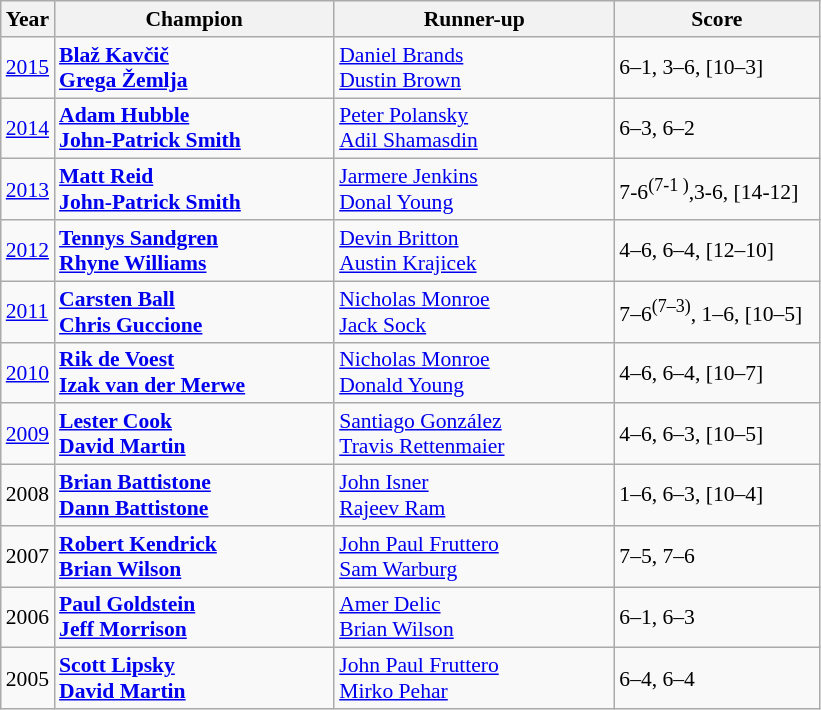<table class="wikitable" style="font-size:90%">
<tr>
<th>Year</th>
<th width="180">Champion</th>
<th width="180">Runner-up</th>
<th width="130">Score</th>
</tr>
<tr>
<td><a href='#'>2015</a></td>
<td> <strong><a href='#'>Blaž Kavčič</a></strong> <br>  <strong><a href='#'>Grega Žemlja</a></strong></td>
<td> <a href='#'>Daniel Brands</a> <br>  <a href='#'>Dustin Brown</a></td>
<td>6–1, 3–6, [10–3]</td>
</tr>
<tr>
<td><a href='#'>2014</a></td>
<td> <strong><a href='#'>Adam Hubble</a></strong><br> <strong><a href='#'>John-Patrick Smith</a></strong></td>
<td> <a href='#'>Peter Polansky</a><br> <a href='#'>Adil Shamasdin</a></td>
<td>6–3, 6–2</td>
</tr>
<tr>
<td><a href='#'>2013</a></td>
<td> <strong><a href='#'>Matt Reid</a></strong> <br>  <strong><a href='#'>John-Patrick Smith</a></strong></td>
<td> <a href='#'>Jarmere Jenkins</a> <br>  <a href='#'>Donal Young</a></td>
<td>7-6<sup>(7-1 )</sup>,3-6, [14-12]</td>
</tr>
<tr>
<td><a href='#'>2012</a></td>
<td> <strong><a href='#'>Tennys Sandgren</a></strong> <br>  <strong><a href='#'>Rhyne Williams</a></strong></td>
<td> <a href='#'>Devin Britton</a> <br>  <a href='#'>Austin Krajicek</a></td>
<td>4–6, 6–4, [12–10]</td>
</tr>
<tr>
<td><a href='#'>2011</a></td>
<td> <strong><a href='#'>Carsten Ball</a></strong> <br>  <strong><a href='#'>Chris Guccione</a></strong></td>
<td> <a href='#'>Nicholas Monroe</a> <br>  <a href='#'>Jack Sock</a></td>
<td>7–6<sup>(7–3)</sup>, 1–6, [10–5]</td>
</tr>
<tr>
<td><a href='#'>2010</a></td>
<td> <strong><a href='#'>Rik de Voest</a></strong> <br>  <strong><a href='#'>Izak van der Merwe</a></strong></td>
<td> <a href='#'>Nicholas Monroe</a> <br>  <a href='#'>Donald Young</a></td>
<td>4–6, 6–4, [10–7]</td>
</tr>
<tr>
<td><a href='#'>2009</a></td>
<td> <strong><a href='#'>Lester Cook</a></strong> <br>  <strong><a href='#'>David Martin</a></strong></td>
<td> <a href='#'>Santiago González</a> <br>  <a href='#'>Travis Rettenmaier</a></td>
<td>4–6, 6–3, [10–5]</td>
</tr>
<tr>
<td>2008</td>
<td> <strong><a href='#'>Brian Battistone</a></strong> <br>  <strong><a href='#'>Dann Battistone</a></strong></td>
<td> <a href='#'>John Isner</a> <br>  <a href='#'>Rajeev Ram</a></td>
<td>1–6, 6–3, [10–4]</td>
</tr>
<tr>
<td>2007</td>
<td> <strong><a href='#'>Robert Kendrick</a></strong> <br>  <strong><a href='#'>Brian Wilson</a></strong></td>
<td> <a href='#'>John Paul Fruttero</a> <br>  <a href='#'>Sam Warburg</a></td>
<td>7–5, 7–6</td>
</tr>
<tr>
<td>2006</td>
<td> <strong><a href='#'>Paul Goldstein</a></strong> <br>  <strong><a href='#'>Jeff Morrison</a></strong></td>
<td> <a href='#'>Amer Delic</a> <br>  <a href='#'>Brian Wilson</a></td>
<td>6–1, 6–3</td>
</tr>
<tr>
<td>2005</td>
<td> <strong><a href='#'>Scott Lipsky</a></strong> <br>  <strong><a href='#'>David Martin</a></strong></td>
<td> <a href='#'>John Paul Fruttero</a> <br>  <a href='#'>Mirko Pehar</a></td>
<td>6–4, 6–4</td>
</tr>
</table>
